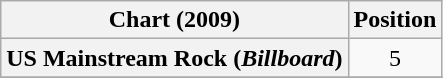<table class="wikitable plainrowheaders" style="text-align:center;">
<tr>
<th>Chart (2009)</th>
<th>Position</th>
</tr>
<tr>
<th scope="row">US Mainstream Rock (<em>Billboard</em>)</th>
<td>5</td>
</tr>
<tr>
</tr>
</table>
